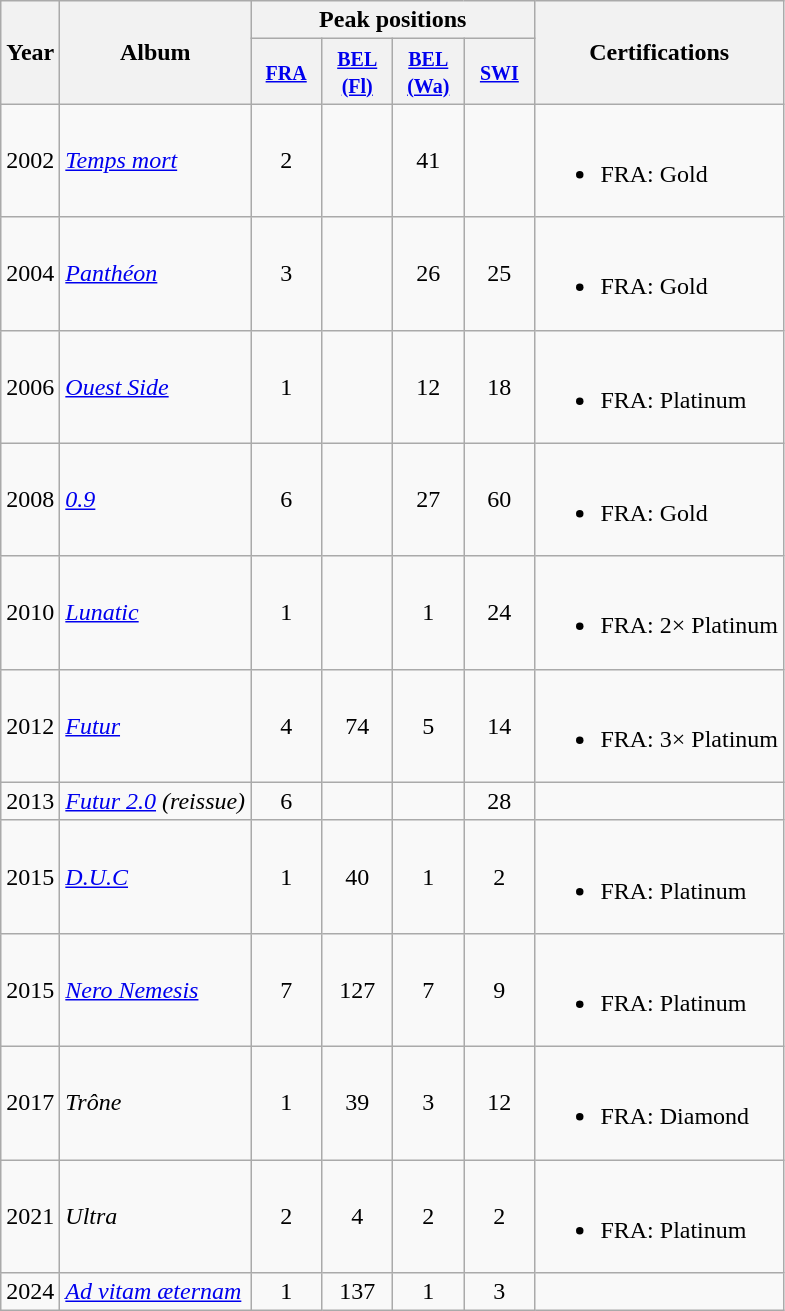<table class="wikitable">
<tr>
<th scope="col" rowspan="2">Year</th>
<th scope="col" rowspan="2">Album</th>
<th scope="col" colspan="4">Peak positions</th>
<th scope="col" rowspan="2">Certifications</th>
</tr>
<tr>
<th width="40"><small><a href='#'>FRA</a></small><br></th>
<th width="40"><small><a href='#'>BEL<br>(Fl)</a></small><br></th>
<th width="40"><small><a href='#'>BEL<br>(Wa)</a></small><br></th>
<th width="40"><small><a href='#'>SWI</a></small><br></th>
</tr>
<tr>
<td style="text-align:center;">2002</td>
<td><em><a href='#'>Temps mort</a></em></td>
<td style="text-align:center;">2</td>
<td style="text-align:center;"></td>
<td style="text-align:center;">41</td>
<td style="text-align:center;"></td>
<td><br><ul><li>FRA: Gold</li></ul></td>
</tr>
<tr>
<td style="text-align:center;">2004</td>
<td><em><a href='#'>Panthéon</a></em></td>
<td style="text-align:center;">3</td>
<td style="text-align:center;"></td>
<td style="text-align:center;">26</td>
<td style="text-align:center;">25</td>
<td><br><ul><li>FRA: Gold</li></ul></td>
</tr>
<tr>
<td style="text-align:center;">2006</td>
<td><em><a href='#'>Ouest Side</a></em></td>
<td style="text-align:center;">1</td>
<td style="text-align:center;"></td>
<td style="text-align:center;">12</td>
<td style="text-align:center;">18</td>
<td><br><ul><li>FRA: Platinum</li></ul></td>
</tr>
<tr>
<td style="text-align:center;">2008</td>
<td><em><a href='#'>0.9</a></em></td>
<td style="text-align:center;">6</td>
<td style="text-align:center;"></td>
<td style="text-align:center;">27</td>
<td style="text-align:center;">60</td>
<td><br><ul><li>FRA: Gold</li></ul></td>
</tr>
<tr>
<td style="text-align:center;">2010</td>
<td><em><a href='#'>Lunatic</a></em></td>
<td style="text-align:center;">1</td>
<td style="text-align:center;"></td>
<td style="text-align:center;">1</td>
<td style="text-align:center;">24</td>
<td><br><ul><li>FRA: 2× Platinum</li></ul></td>
</tr>
<tr>
<td style="text-align:center;">2012</td>
<td><em><a href='#'>Futur</a></em></td>
<td style="text-align:center;">4</td>
<td style="text-align:center;">74</td>
<td style="text-align:center;">5</td>
<td style="text-align:center;">14</td>
<td><br><ul><li>FRA: 3× Platinum</li></ul></td>
</tr>
<tr>
<td style="text-align:center;">2013</td>
<td><em><a href='#'>Futur 2.0</a> (reissue)</em></td>
<td style="text-align:center;">6</td>
<td style="text-align:center;"></td>
<td style="text-align:center;"></td>
<td style="text-align:center;">28</td>
<td></td>
</tr>
<tr>
<td style="text-align:center;">2015</td>
<td><em><a href='#'>D.U.C</a></em></td>
<td style="text-align:center;">1</td>
<td style="text-align:center;">40</td>
<td style="text-align:center;">1</td>
<td style="text-align:center;">2</td>
<td><br><ul><li>FRA: Platinum</li></ul></td>
</tr>
<tr>
<td style="text-align:center;">2015</td>
<td><em><a href='#'>Nero Nemesis</a></em></td>
<td style="text-align:center;">7</td>
<td style="text-align:center;">127</td>
<td style="text-align:center;">7</td>
<td style="text-align:center;">9</td>
<td><br><ul><li>FRA: Platinum</li></ul></td>
</tr>
<tr>
<td style="text-align:center;">2017</td>
<td><em>Trône</em></td>
<td style="text-align:center;">1</td>
<td style="text-align:center;">39</td>
<td style="text-align:center;">3</td>
<td style="text-align:center;">12</td>
<td><br><ul><li>FRA: Diamond</li></ul></td>
</tr>
<tr>
<td style="text-align:center;">2021</td>
<td><em>Ultra</em></td>
<td style="text-align:center;">2</td>
<td style="text-align:center;">4</td>
<td style="text-align:center;">2</td>
<td style="text-align:center;">2</td>
<td><br><ul><li>FRA: Platinum</li></ul></td>
</tr>
<tr>
<td style="text-align:center;">2024</td>
<td><em><a href='#'>Ad vitam æternam</a></em></td>
<td style="text-align:center;">1<br></td>
<td style="text-align:center;">137</td>
<td style="text-align:center;">1</td>
<td style="text-align:center;">3</td>
<td style="text-align:center;"></td>
</tr>
</table>
